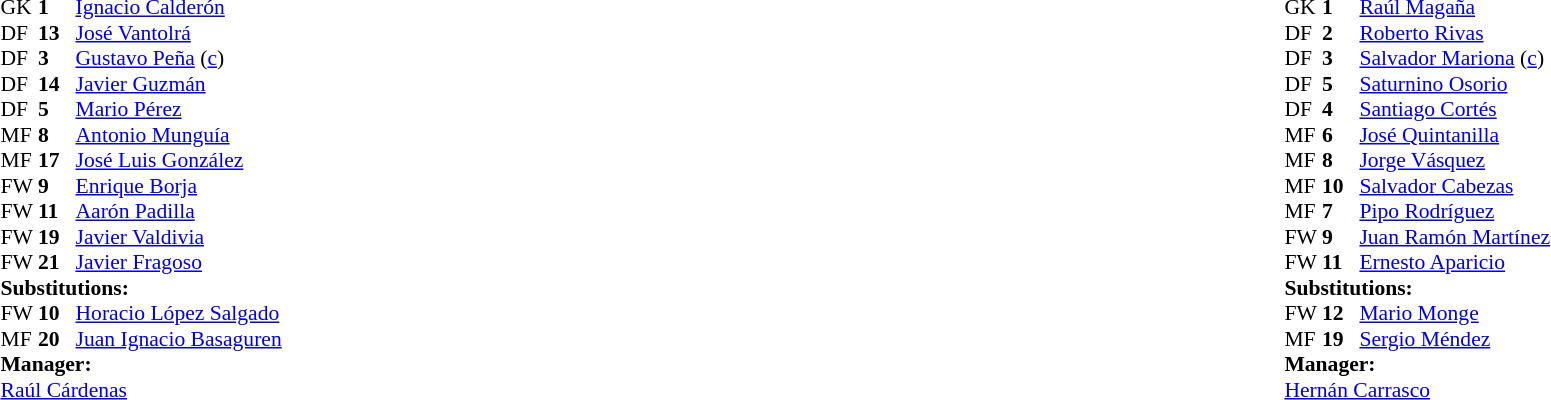<table width="100%">
<tr>
<td valign="top" width="50%"><br><table style="font-size: 90%" cellspacing="0" cellpadding="0">
<tr>
<td colspan="4"></td>
</tr>
<tr>
<th width="25"></th>
<th width="25"></th>
</tr>
<tr>
<td>GK</td>
<td><strong>1</strong></td>
<td><a href='#'>Ignacio Calderón</a></td>
</tr>
<tr>
<td>DF</td>
<td><strong>13</strong></td>
<td><a href='#'>José Vantolrá</a></td>
</tr>
<tr>
<td>DF</td>
<td><strong>3</strong></td>
<td><a href='#'>Gustavo Peña</a> (<a href='#'>c</a>)</td>
</tr>
<tr>
<td>DF</td>
<td><strong>14</strong></td>
<td><a href='#'>Javier Guzmán</a></td>
</tr>
<tr>
<td>DF</td>
<td><strong>5</strong></td>
<td><a href='#'>Mario Pérez</a></td>
</tr>
<tr>
<td>MF</td>
<td><strong>8</strong></td>
<td><a href='#'>Antonio Munguía</a></td>
</tr>
<tr>
<td>MF</td>
<td><strong>17</strong></td>
<td><a href='#'>José Luis González</a></td>
</tr>
<tr>
<td>FW</td>
<td><strong>9</strong></td>
<td><a href='#'>Enrique Borja</a></td>
<td></td>
<td></td>
</tr>
<tr>
<td>FW</td>
<td><strong>11</strong></td>
<td><a href='#'>Aarón Padilla</a></td>
</tr>
<tr>
<td>FW</td>
<td><strong>19</strong></td>
<td><a href='#'>Javier Valdivia</a></td>
</tr>
<tr>
<td>FW</td>
<td><strong>21</strong></td>
<td><a href='#'>Javier Fragoso</a></td>
</tr>
<tr>
<td colspan=3><strong>Substitutions:</strong></td>
</tr>
<tr>
<td>FW</td>
<td><strong>10</strong></td>
<td><a href='#'>Horacio López Salgado</a></td>
<td></td>
<td></td>
<td></td>
</tr>
<tr>
<td>MF</td>
<td><strong>20</strong></td>
<td><a href='#'>Juan Ignacio Basaguren</a></td>
<td></td>
<td></td>
<td></td>
</tr>
<tr>
<td colspan=3><strong>Manager:</strong></td>
</tr>
<tr>
<td colspan="4"><a href='#'>Raúl Cárdenas</a></td>
</tr>
</table>
</td>
<td valign="top" width="50%"><br><table style="font-size: 90%" cellspacing="0" cellpadding="0" align=center>
<tr>
<td colspan="4"></td>
</tr>
<tr>
<th width="25"></th>
<th width="25"></th>
</tr>
<tr>
<td>GK</td>
<td><strong>1</strong></td>
<td><a href='#'>Raúl Magaña</a></td>
<td></td>
</tr>
<tr>
<td>DF</td>
<td><strong>2</strong></td>
<td><a href='#'>Roberto Rivas</a></td>
</tr>
<tr>
<td>DF</td>
<td><strong>3</strong></td>
<td><a href='#'>Salvador Mariona</a> (<a href='#'>c</a>)</td>
<td></td>
</tr>
<tr>
<td>DF</td>
<td><strong>5</strong></td>
<td><a href='#'>Saturnino Osorio</a></td>
</tr>
<tr>
<td>DF</td>
<td><strong>4</strong></td>
<td><a href='#'>Santiago Cortés</a></td>
<td></td>
<td></td>
</tr>
<tr>
<td>MF</td>
<td><strong>6</strong></td>
<td><a href='#'>José Quintanilla</a></td>
</tr>
<tr>
<td>MF</td>
<td><strong>8</strong></td>
<td><a href='#'>Jorge Vásquez</a></td>
</tr>
<tr>
<td>MF</td>
<td><strong>10</strong></td>
<td><a href='#'>Salvador Cabezas</a></td>
<td></td>
</tr>
<tr>
<td>MF</td>
<td><strong>7</strong></td>
<td><a href='#'>Pipo Rodríguez</a></td>
</tr>
<tr>
<td>FW</td>
<td><strong>9</strong></td>
<td><a href='#'>Juan Ramón Martínez</a></td>
</tr>
<tr>
<td>FW</td>
<td><strong>11</strong></td>
<td><a href='#'>Ernesto Aparicio</a></td>
<td></td>
<td></td>
</tr>
<tr>
<td colspan=3><strong>Substitutions:</strong></td>
</tr>
<tr>
<td>FW</td>
<td><strong>12</strong></td>
<td><a href='#'>Mario Monge</a></td>
<td></td>
<td></td>
</tr>
<tr>
<td>MF</td>
<td><strong>19</strong></td>
<td><a href='#'>Sergio Méndez</a></td>
<td></td>
<td></td>
</tr>
<tr>
<td colspan=3><strong>Manager:</strong></td>
</tr>
<tr>
<td colspan="4"> <a href='#'>Hernán Carrasco</a></td>
</tr>
</table>
</td>
</tr>
</table>
